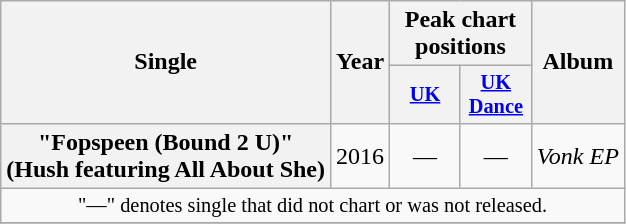<table class="wikitable plainrowheaders" style="text-align:center;">
<tr>
<th scope="col" rowspan="2">Single</th>
<th scope="col" rowspan="2">Year</th>
<th scope="col" colspan="2">Peak chart positions</th>
<th scope="col" rowspan="2">Album</th>
</tr>
<tr>
<th scope="col" style="width:3em;font-size:85%;"><a href='#'>UK</a><br></th>
<th scope="col" style="width:3em;font-size:85%;"><a href='#'>UK<br>Dance</a><br></th>
</tr>
<tr>
<th scope="row">"Fopspeen (Bound 2 U)"<br><span>(Hush featuring All About She)</span></th>
<td>2016</td>
<td>—</td>
<td>—</td>
<td><em>Vonk EP</em></td>
</tr>
<tr>
<td colspan="18" style="font-size:85%">"—" denotes single that did not chart or was not released.</td>
</tr>
<tr>
</tr>
</table>
